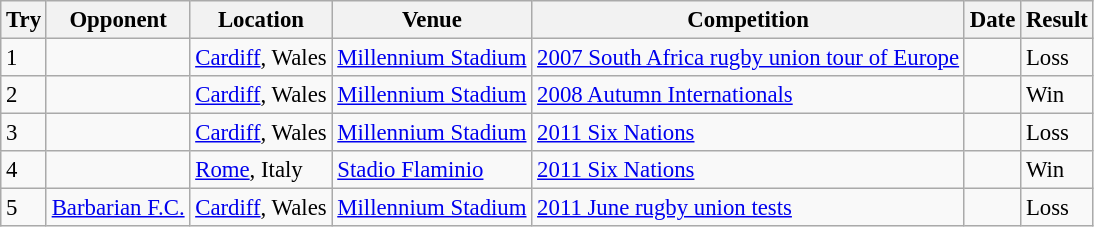<table class="wikitable sortable" style="font-size:95%">
<tr>
<th>Try</th>
<th>Opponent</th>
<th>Location</th>
<th>Venue</th>
<th>Competition</th>
<th>Date</th>
<th>Result</th>
</tr>
<tr>
<td>1</td>
<td></td>
<td><a href='#'>Cardiff</a>, Wales</td>
<td><a href='#'>Millennium Stadium</a></td>
<td><a href='#'>2007 South Africa rugby union tour of Europe</a></td>
<td></td>
<td>Loss</td>
</tr>
<tr>
<td>2</td>
<td></td>
<td><a href='#'>Cardiff</a>, Wales</td>
<td><a href='#'>Millennium Stadium</a></td>
<td><a href='#'>2008 Autumn Internationals</a></td>
<td></td>
<td>Win</td>
</tr>
<tr>
<td>3</td>
<td></td>
<td><a href='#'>Cardiff</a>, Wales</td>
<td><a href='#'>Millennium Stadium</a></td>
<td><a href='#'>2011 Six Nations</a></td>
<td></td>
<td>Loss</td>
</tr>
<tr>
<td>4</td>
<td></td>
<td><a href='#'>Rome</a>, Italy</td>
<td><a href='#'>Stadio Flaminio</a></td>
<td><a href='#'>2011 Six Nations</a></td>
<td></td>
<td>Win</td>
</tr>
<tr>
<td>5</td>
<td><a href='#'>Barbarian F.C.</a></td>
<td><a href='#'>Cardiff</a>, Wales</td>
<td><a href='#'>Millennium Stadium</a></td>
<td><a href='#'>2011 June rugby union tests</a></td>
<td></td>
<td>Loss</td>
</tr>
</table>
